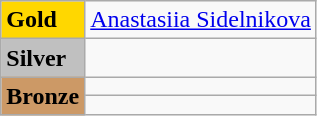<table class="wikitable">
<tr>
<td bgcolor="gold"><strong>Gold</strong></td>
<td> <a href='#'>Anastasiia Sidelnikova</a> </td>
</tr>
<tr>
<td bgcolor="silver"><strong>Silver</strong></td>
<td></td>
</tr>
<tr>
<td rowspan="2" bgcolor="#cc9966"><strong>Bronze</strong></td>
<td></td>
</tr>
<tr>
<td></td>
</tr>
</table>
